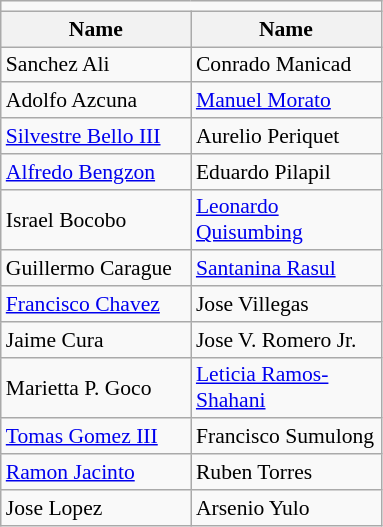<table class=wikitable style="font-size:90%">
<tr>
<td colspan=4 bgcolor=></td>
</tr>
<tr>
<th width=120px>Name</th>
<th width=120px>Name</th>
</tr>
<tr>
<td>Sanchez Ali</td>
<td>Conrado Manicad</td>
</tr>
<tr>
<td>Adolfo Azcuna</td>
<td><a href='#'>Manuel Morato</a></td>
</tr>
<tr>
<td><a href='#'>Silvestre Bello III</a></td>
<td>Aurelio Periquet</td>
</tr>
<tr>
<td><a href='#'>Alfredo Bengzon</a></td>
<td>Eduardo Pilapil</td>
</tr>
<tr>
<td>Israel Bocobo</td>
<td><a href='#'>Leonardo Quisumbing</a></td>
</tr>
<tr>
<td>Guillermo Carague</td>
<td><a href='#'>Santanina Rasul</a></td>
</tr>
<tr>
<td><a href='#'>Francisco Chavez</a></td>
<td>Jose Villegas</td>
</tr>
<tr>
<td>Jaime Cura</td>
<td>Jose V. Romero Jr.</td>
</tr>
<tr>
<td>Marietta P. Goco</td>
<td><a href='#'>Leticia Ramos-Shahani</a></td>
</tr>
<tr>
<td><a href='#'>Tomas Gomez III</a></td>
<td>Francisco Sumulong</td>
</tr>
<tr>
<td><a href='#'>Ramon Jacinto</a></td>
<td>Ruben Torres</td>
</tr>
<tr>
<td>Jose Lopez</td>
<td>Arsenio Yulo</td>
</tr>
</table>
